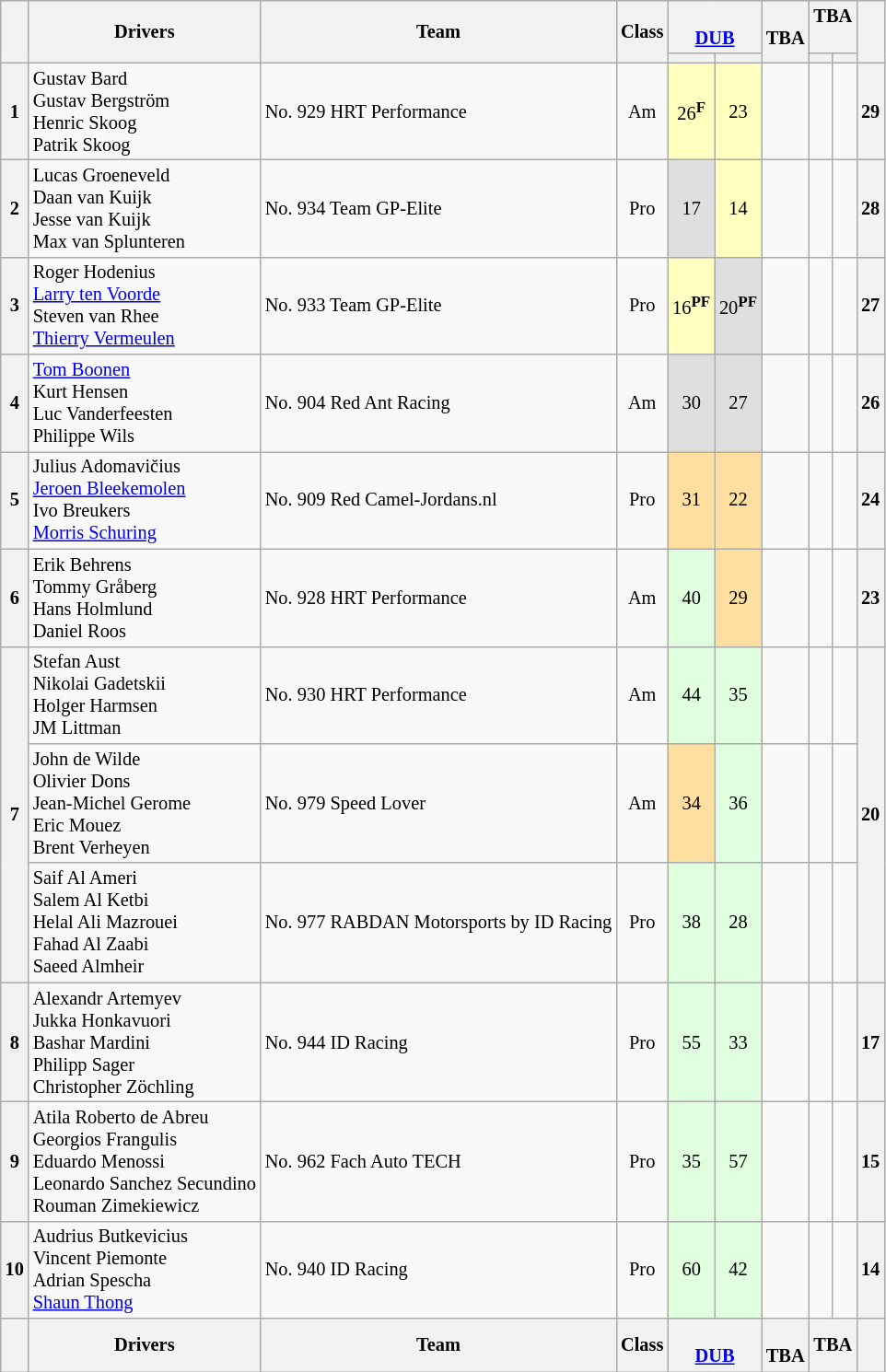<table align=left| class="wikitable" style="font-size: 85%; text-align: center">
<tr valign="top">
<th rowspan=2 valign=middle></th>
<th rowspan=2 valign=middle>Drivers</th>
<th rowspan=2 valign=middle>Team</th>
<th rowspan=2 valign=middle>Class</th>
<th colspan=2><br><a href='#'>DUB</a></th>
<th rowspan=2><br>TBA</th>
<th colspan=2>TBA</th>
<th rowspan=2 valign=middle>  </th>
</tr>
<tr>
<th></th>
<th></th>
<th></th>
<th></th>
</tr>
<tr>
<th>1</th>
<td align=left> Gustav Bard<br> Gustav Bergström<br> Henric Skoog<br> Patrik Skoog</td>
<td align=left> No. 929 HRT Performance</td>
<td valign=middle>Am</td>
<td style="background:#FFFFBF;">26<sup><strong>F</strong></sup></td>
<td style="background:#FFFFBF;">23</td>
<td></td>
<td></td>
<td></td>
<th>29</th>
</tr>
<tr>
<th>2</th>
<td align=left> Lucas Groeneveld<br> Daan van Kuijk<br> Jesse van Kuijk<br> Max van Splunteren</td>
<td align=left> No. 934 Team GP-Elite</td>
<td valign=middle>Pro</td>
<td style="background:#DFDFDF;">17</td>
<td style="background:#FFFFBF;">14</td>
<td></td>
<td></td>
<td></td>
<th>28</th>
</tr>
<tr>
<th>3</th>
<td align=left> Roger Hodenius<br> <a href='#'>Larry ten Voorde</a><br> Steven van Rhee<br> <a href='#'>Thierry Vermeulen</a></td>
<td align=left> No. 933 Team GP-Elite</td>
<td valign=middle>Pro</td>
<td style="background:#FFFFBF;">16<sup><strong>PF</strong></sup></td>
<td style="background:#DFDFDF;">20<sup><strong>PF</strong></sup></td>
<td></td>
<td></td>
<td></td>
<th>27</th>
</tr>
<tr>
<th>4</th>
<td align=left> <a href='#'>Tom Boonen</a><br> Kurt Hensen<br> Luc Vanderfeesten<br> Philippe Wils</td>
<td align=left> No. 904 Red Ant Racing</td>
<td valign=middle>Am</td>
<td style="background:#DFDFDF;">30</td>
<td style="background:#DFDFDF;">27</td>
<td></td>
<td></td>
<td></td>
<th>26</th>
</tr>
<tr>
<th>5</th>
<td align=left> Julius Adomavičius<br> <a href='#'>Jeroen Bleekemolen</a><br> Ivo Breukers<br> <a href='#'>Morris Schuring</a></td>
<td align=left> No. 909 Red Camel-Jordans.nl</td>
<td valign=middle>Pro</td>
<td style="background:#FFDF9F;">31</td>
<td style="background:#FFDF9F;">22</td>
<td></td>
<td></td>
<td></td>
<th>24</th>
</tr>
<tr>
<th>6</th>
<td align=left> Erik Behrens<br> Tommy Gråberg<br> Hans Holmlund<br> Daniel Roos</td>
<td align=left> No. 928 HRT Performance</td>
<td valign=middle>Am</td>
<td style="background:#DFFFDF;">40</td>
<td style="background:#FFDF9F;">29</td>
<td></td>
<td></td>
<td></td>
<th>23</th>
</tr>
<tr>
<th rowspan=3>7</th>
<td align=left> Stefan Aust<br> Nikolai Gadetskii<br> Holger Harmsen<br> JM Littman</td>
<td align=left> No. 930 HRT Performance</td>
<td valign=middle>Am</td>
<td style="background:#DFFFDF;">44</td>
<td style="background:#DFFFDF;">35</td>
<td></td>
<td></td>
<td></td>
<th rowspan=3>20</th>
</tr>
<tr>
<td align=left> John de Wilde<br> Olivier Dons<br> Jean-Michel Gerome<br> Eric Mouez<br> Brent Verheyen</td>
<td align=left> No. 979 Speed Lover</td>
<td valign=middle>Am</td>
<td style="background:#FFDF9F;">34</td>
<td style="background:#DFFFDF;">36</td>
<td></td>
<td></td>
<td></td>
</tr>
<tr>
<td align=left> Saif Al Ameri<br> Salem Al Ketbi<br> Helal Ali Mazrouei<br> Fahad Al Zaabi<br> Saeed Almheir</td>
<td align=left> No. 977 RABDAN Motorsports by ID Racing</td>
<td valign=middle>Pro</td>
<td style="background:#DFFFDF;">38</td>
<td style="background:#DFFFDF;">28</td>
<td></td>
<td></td>
<td></td>
</tr>
<tr>
<th>8</th>
<td align=left> Alexandr Artemyev<br> Jukka Honkavuori<br> Bashar Mardini<br> Philipp Sager<br> Christopher Zöchling</td>
<td align=left> No. 944 ID Racing</td>
<td valign=middle>Pro</td>
<td style="background:#DFFFDF;">55</td>
<td style="background:#DFFFDF;">33</td>
<td></td>
<td></td>
<td></td>
<th>17</th>
</tr>
<tr>
<th>9</th>
<td align=left> Atila Roberto de Abreu<br> Georgios Frangulis<br> Eduardo Menossi<br> Leonardo Sanchez Secundino<br> Rouman Zimekiewicz</td>
<td align=left> No. 962 Fach Auto TECH</td>
<td valign=middle>Pro</td>
<td style="background:#DFFFDF;">35</td>
<td style="background:#DFFFDF;">57</td>
<td></td>
<td></td>
<td></td>
<th>15</th>
</tr>
<tr>
<th>10</th>
<td align=left> Audrius Butkevicius<br> Vincent Piemonte<br> Adrian Spescha<br> <a href='#'>Shaun Thong</a></td>
<td align=left> No. 940 ID Racing</td>
<td valign=middle>Pro</td>
<td style="background:#DFFFDF;">60</td>
<td style="background:#DFFFDF;">42</td>
<td></td>
<td></td>
<td></td>
<th>14</th>
</tr>
<tr>
<th valign=middle></th>
<th valign=middle>Drivers</th>
<th valign=middle>Team</th>
<th valign=middle>Class</th>
<th colspan=2><br><a href='#'>DUB</a></th>
<th><br>TBA</th>
<th colspan=2>TBA</th>
<th valign=middle>  </th>
</tr>
</table>
